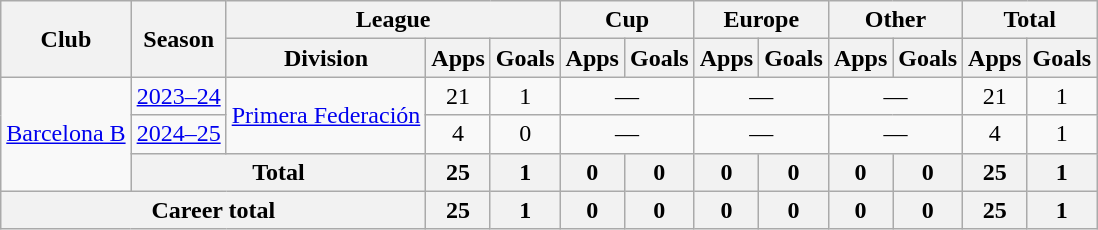<table class=wikitable style=text-align:center>
<tr>
<th rowspan=2>Club</th>
<th rowspan=2>Season</th>
<th colspan=3>League</th>
<th colspan=2>Cup</th>
<th colspan=2>Europe</th>
<th colspan=2>Other</th>
<th colspan=2>Total</th>
</tr>
<tr>
<th>Division</th>
<th>Apps</th>
<th>Goals</th>
<th>Apps</th>
<th>Goals</th>
<th>Apps</th>
<th>Goals</th>
<th>Apps</th>
<th>Goals</th>
<th>Apps</th>
<th>Goals</th>
</tr>
<tr>
<td rowspan="3"><a href='#'>Barcelona B</a></td>
<td><a href='#'>2023–24</a></td>
<td rowspan="2"><a href='#'>Primera Federación</a></td>
<td>21</td>
<td>1</td>
<td colspan="2">—</td>
<td colspan="2">—</td>
<td colspan="2">—</td>
<td>21</td>
<td>1</td>
</tr>
<tr>
<td><a href='#'>2024–25</a></td>
<td>4</td>
<td>0</td>
<td colspan="2">—</td>
<td colspan="2">—</td>
<td colspan="2">—</td>
<td>4</td>
<td>1</td>
</tr>
<tr>
<th colspan="2">Total</th>
<th>25</th>
<th>1</th>
<th>0</th>
<th>0</th>
<th>0</th>
<th>0</th>
<th>0</th>
<th>0</th>
<th>25</th>
<th>1</th>
</tr>
<tr>
<th colspan="3">Career total</th>
<th>25</th>
<th>1</th>
<th>0</th>
<th>0</th>
<th>0</th>
<th>0</th>
<th>0</th>
<th>0</th>
<th>25</th>
<th>1</th>
</tr>
</table>
